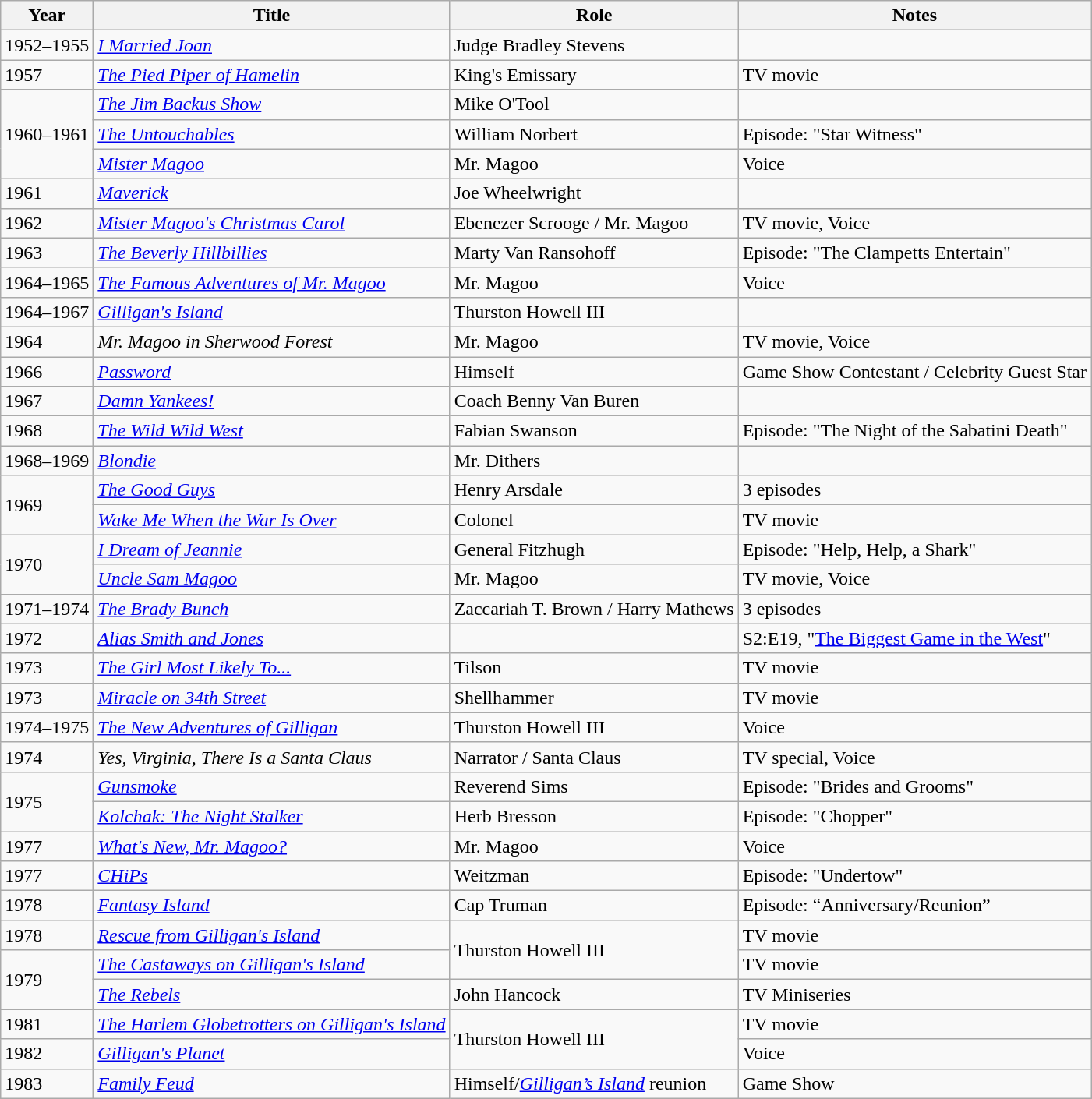<table class="wikitable">
<tr>
<th>Year</th>
<th>Title</th>
<th>Role</th>
<th>Notes</th>
</tr>
<tr>
<td>1952–1955</td>
<td><em><a href='#'>I Married Joan</a></em></td>
<td>Judge Bradley Stevens</td>
<td></td>
</tr>
<tr>
<td>1957</td>
<td><em><a href='#'>The Pied Piper of Hamelin</a></em></td>
<td>King's Emissary</td>
<td>TV movie</td>
</tr>
<tr>
<td rowspan="3">1960–1961</td>
<td><em><a href='#'>The Jim Backus Show</a></em></td>
<td>Mike O'Tool</td>
<td></td>
</tr>
<tr>
<td><em><a href='#'>The Untouchables</a></em></td>
<td>William Norbert</td>
<td>Episode: "Star Witness"</td>
</tr>
<tr>
<td><em><a href='#'>Mister Magoo</a></em></td>
<td>Mr. Magoo</td>
<td>Voice</td>
</tr>
<tr>
<td>1961</td>
<td><em><a href='#'>Maverick</a></em></td>
<td>Joe Wheelwright</td>
<td></td>
</tr>
<tr>
<td>1962</td>
<td><em><a href='#'>Mister Magoo's Christmas Carol</a></em></td>
<td>Ebenezer Scrooge / Mr. Magoo</td>
<td>TV movie, Voice</td>
</tr>
<tr>
<td>1963</td>
<td><em><a href='#'>The Beverly Hillbillies</a></em></td>
<td>Marty Van Ransohoff</td>
<td>Episode: "The Clampetts Entertain"</td>
</tr>
<tr>
<td>1964–1965</td>
<td><em><a href='#'>The Famous Adventures of Mr. Magoo</a></em></td>
<td>Mr. Magoo</td>
<td>Voice</td>
</tr>
<tr>
<td>1964–1967</td>
<td><em><a href='#'>Gilligan's Island</a></em></td>
<td>Thurston Howell III</td>
<td></td>
</tr>
<tr>
<td>1964</td>
<td><em>Mr. Magoo in Sherwood Forest</em></td>
<td>Mr. Magoo</td>
<td>TV movie, Voice</td>
</tr>
<tr>
<td>1966</td>
<td><em><a href='#'>Password</a></em></td>
<td>Himself</td>
<td>Game Show Contestant / Celebrity Guest Star</td>
</tr>
<tr>
<td>1967</td>
<td><em><a href='#'>Damn Yankees!</a></em></td>
<td>Coach Benny Van Buren</td>
</tr>
<tr>
<td>1968</td>
<td><em><a href='#'>The Wild Wild West</a></em></td>
<td>Fabian Swanson</td>
<td>Episode: "The Night of the Sabatini Death"</td>
</tr>
<tr>
<td>1968–1969</td>
<td><em><a href='#'>Blondie</a></em></td>
<td>Mr. Dithers</td>
<td></td>
</tr>
<tr>
<td rowspan= "2">1969</td>
<td><em><a href='#'>The Good Guys</a></em></td>
<td>Henry Arsdale</td>
<td>3 episodes</td>
</tr>
<tr>
<td><em><a href='#'>Wake Me When the War Is Over</a></em></td>
<td>Colonel</td>
<td>TV movie</td>
</tr>
<tr>
<td rowspan="2">1970</td>
<td><em><a href='#'>I Dream of Jeannie</a></em></td>
<td>General Fitzhugh</td>
<td>Episode: "Help, Help, a Shark"</td>
</tr>
<tr>
<td><em><a href='#'>Uncle Sam Magoo</a></em></td>
<td>Mr. Magoo</td>
<td>TV movie, Voice</td>
</tr>
<tr>
<td>1971–1974</td>
<td><em><a href='#'>The Brady Bunch</a></em></td>
<td>Zaccariah T. Brown / Harry Mathews</td>
<td>3 episodes</td>
</tr>
<tr>
<td>1972</td>
<td><em><a href='#'>Alias Smith and Jones</a></em></td>
<td></td>
<td>S2:E19, "<a href='#'>The Biggest Game in the West</a>"</td>
</tr>
<tr>
<td>1973</td>
<td><em><a href='#'>The Girl Most Likely To...</a></em></td>
<td>Tilson</td>
<td>TV movie</td>
</tr>
<tr>
<td>1973</td>
<td><em><a href='#'>Miracle on 34th Street</a></em></td>
<td>Shellhammer</td>
<td>TV movie</td>
</tr>
<tr>
<td>1974–1975</td>
<td><em><a href='#'>The New Adventures of Gilligan</a></em></td>
<td>Thurston Howell III</td>
<td>Voice</td>
</tr>
<tr>
<td>1974</td>
<td><em>Yes, Virginia, There Is a Santa Claus</em></td>
<td>Narrator / Santa Claus</td>
<td>TV special, Voice</td>
</tr>
<tr>
<td rowspan="2">1975</td>
<td><em><a href='#'>Gunsmoke</a></em></td>
<td>Reverend Sims</td>
<td>Episode: "Brides and Grooms"</td>
</tr>
<tr>
<td><em><a href='#'>Kolchak: The Night Stalker</a></em></td>
<td>Herb Bresson</td>
<td>Episode: "Chopper"</td>
</tr>
<tr>
<td>1977</td>
<td><em><a href='#'>What's New, Mr. Magoo?</a></em></td>
<td>Mr. Magoo</td>
<td>Voice</td>
</tr>
<tr>
<td>1977</td>
<td><em><a href='#'>CHiPs</a></em></td>
<td>Weitzman</td>
<td>Episode: "Undertow"</td>
</tr>
<tr>
<td>1978</td>
<td><em><a href='#'>Fantasy Island</a></em></td>
<td>Cap Truman</td>
<td>Episode: “Anniversary/Reunion”</td>
</tr>
<tr>
<td>1978</td>
<td><em><a href='#'>Rescue from Gilligan's Island</a></em></td>
<td rowspan="2">Thurston Howell III</td>
<td>TV movie</td>
</tr>
<tr>
<td rowspan="2">1979</td>
<td><em><a href='#'>The Castaways on Gilligan's Island</a></em></td>
<td>TV movie</td>
</tr>
<tr>
<td><em><a href='#'>The Rebels</a></em></td>
<td>John Hancock</td>
<td>TV Miniseries</td>
</tr>
<tr>
<td>1981</td>
<td><em><a href='#'>The Harlem Globetrotters on Gilligan's Island</a></em></td>
<td rowspan="2">Thurston Howell III</td>
<td>TV movie</td>
</tr>
<tr>
<td>1982</td>
<td><em><a href='#'>Gilligan's Planet</a></em></td>
<td>Voice</td>
</tr>
<tr>
<td>1983</td>
<td><em><a href='#'>Family Feud</a></em></td>
<td rowapan=“2”>Himself/<em><a href='#'>Gilligan’s Island</a></em> reunion</td>
<td>Game Show</td>
</tr>
</table>
